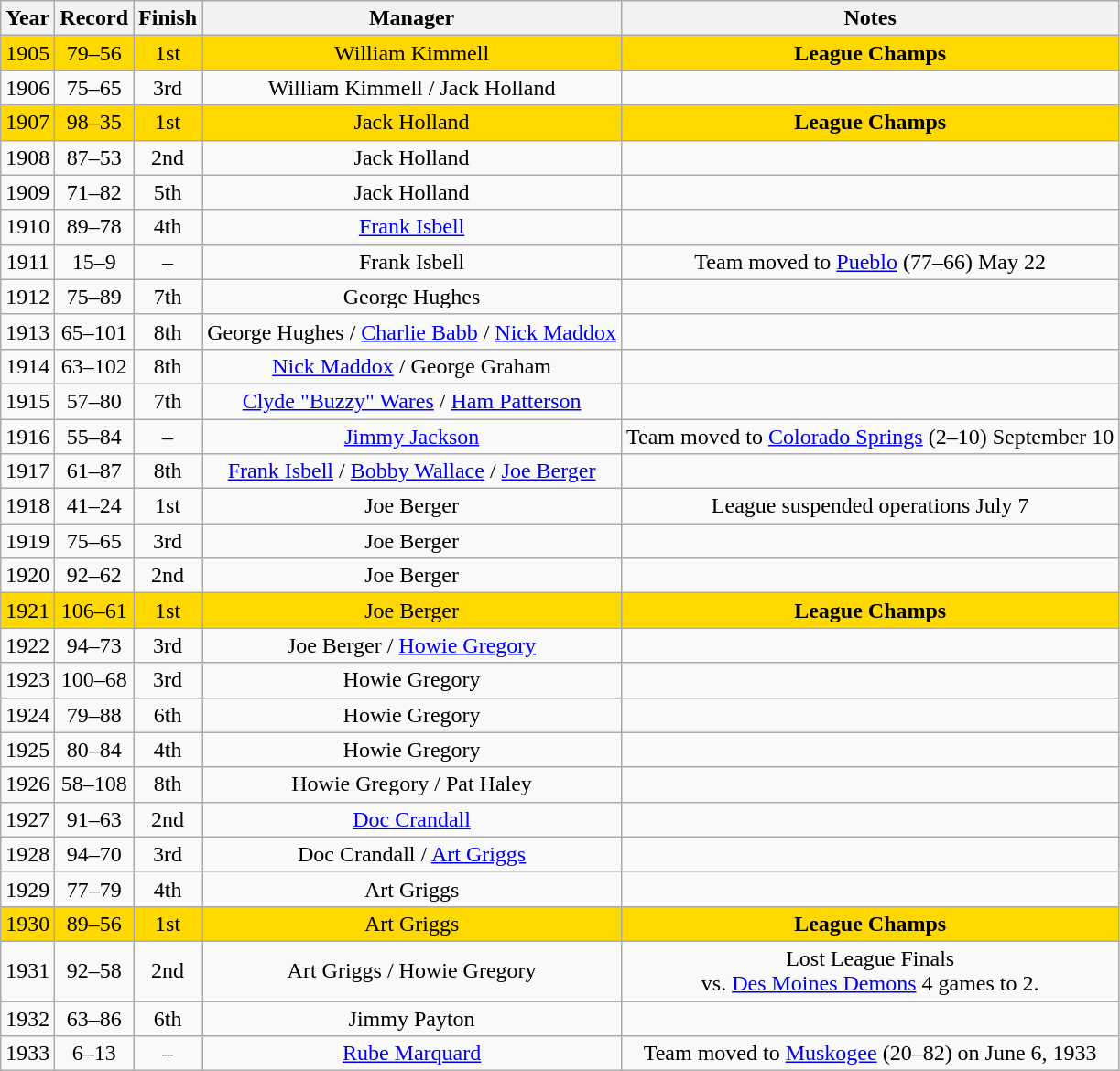<table class="wikitable" style="text-align:center">
<tr>
<th>Year</th>
<th>Record</th>
<th>Finish</th>
<th>Manager</th>
<th>Notes</th>
</tr>
<tr bgcolor="#FFD800">
<td>1905</td>
<td>79–56</td>
<td>1st</td>
<td>William Kimmell</td>
<td><strong>League Champs</strong></td>
</tr>
<tr>
<td>1906</td>
<td>75–65</td>
<td>3rd</td>
<td>William Kimmell / Jack Holland</td>
<td></td>
</tr>
<tr bgcolor="#FFD800">
<td>1907</td>
<td>98–35</td>
<td>1st</td>
<td>Jack Holland</td>
<td><strong>League Champs</strong></td>
</tr>
<tr>
<td>1908</td>
<td>87–53</td>
<td>2nd</td>
<td>Jack Holland</td>
<td></td>
</tr>
<tr>
<td>1909</td>
<td>71–82</td>
<td>5th</td>
<td>Jack Holland</td>
<td></td>
</tr>
<tr>
<td>1910</td>
<td>89–78</td>
<td>4th</td>
<td><a href='#'>Frank Isbell</a></td>
<td></td>
</tr>
<tr>
<td>1911</td>
<td>15–9</td>
<td>–</td>
<td>Frank Isbell</td>
<td>Team moved to <a href='#'>Pueblo</a> (77–66) May 22</td>
</tr>
<tr>
<td>1912</td>
<td>75–89</td>
<td>7th</td>
<td>George Hughes</td>
<td></td>
</tr>
<tr>
<td>1913</td>
<td>65–101</td>
<td>8th</td>
<td>George Hughes / <a href='#'>Charlie Babb</a> / <a href='#'>Nick Maddox</a></td>
<td></td>
</tr>
<tr>
<td>1914</td>
<td>63–102</td>
<td>8th</td>
<td><a href='#'>Nick Maddox</a> / George Graham</td>
<td></td>
</tr>
<tr>
<td>1915</td>
<td>57–80</td>
<td>7th</td>
<td><a href='#'>Clyde "Buzzy" Wares</a> / <a href='#'>Ham Patterson</a></td>
<td></td>
</tr>
<tr>
<td>1916</td>
<td>55–84</td>
<td>–</td>
<td><a href='#'>Jimmy Jackson</a></td>
<td>Team moved to <a href='#'>Colorado Springs</a> (2–10) September 10</td>
</tr>
<tr>
<td>1917</td>
<td>61–87</td>
<td>8th</td>
<td><a href='#'>Frank Isbell</a> / <a href='#'>Bobby Wallace</a> / <a href='#'>Joe Berger</a></td>
<td></td>
</tr>
<tr>
<td>1918</td>
<td>41–24</td>
<td>1st</td>
<td>Joe Berger</td>
<td>League suspended operations July 7</td>
</tr>
<tr>
<td>1919</td>
<td>75–65</td>
<td>3rd</td>
<td>Joe Berger</td>
<td></td>
</tr>
<tr>
<td>1920</td>
<td>92–62</td>
<td>2nd</td>
<td>Joe Berger</td>
<td></td>
</tr>
<tr bgcolor="#FFD800">
<td>1921</td>
<td>106–61</td>
<td>1st</td>
<td>Joe Berger</td>
<td><strong>League Champs</strong></td>
</tr>
<tr>
<td>1922</td>
<td>94–73</td>
<td>3rd</td>
<td>Joe Berger / <a href='#'>Howie Gregory</a></td>
<td></td>
</tr>
<tr>
<td>1923</td>
<td>100–68</td>
<td>3rd</td>
<td>Howie Gregory</td>
<td></td>
</tr>
<tr>
<td>1924</td>
<td>79–88</td>
<td>6th</td>
<td>Howie Gregory</td>
<td></td>
</tr>
<tr>
<td>1925</td>
<td>80–84</td>
<td>4th</td>
<td>Howie Gregory</td>
<td></td>
</tr>
<tr>
<td>1926</td>
<td>58–108</td>
<td>8th</td>
<td>Howie Gregory / Pat Haley</td>
<td></td>
</tr>
<tr>
<td>1927</td>
<td>91–63</td>
<td>2nd</td>
<td><a href='#'>Doc Crandall</a></td>
<td></td>
</tr>
<tr>
<td>1928</td>
<td>94–70</td>
<td>3rd</td>
<td>Doc Crandall / <a href='#'>Art Griggs</a></td>
<td></td>
</tr>
<tr>
<td>1929</td>
<td>77–79</td>
<td>4th</td>
<td>Art Griggs</td>
<td></td>
</tr>
<tr bgcolor="#FFD800">
<td>1930</td>
<td>89–56</td>
<td>1st</td>
<td>Art Griggs</td>
<td><strong>League Champs</strong></td>
</tr>
<tr>
<td>1931</td>
<td>92–58</td>
<td>2nd</td>
<td>Art Griggs / Howie Gregory</td>
<td>Lost League Finals<br> vs. <a href='#'>Des Moines Demons</a> 4 games to 2.</td>
</tr>
<tr>
<td>1932</td>
<td>63–86</td>
<td>6th</td>
<td>Jimmy Payton</td>
<td></td>
</tr>
<tr>
<td>1933</td>
<td>6–13</td>
<td>–</td>
<td><a href='#'>Rube Marquard</a></td>
<td>Team moved to <a href='#'>Muskogee</a> (20–82) on June 6, 1933</td>
</tr>
</table>
